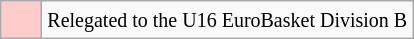<table class="wikitable">
<tr>
<td width=20px bgcolor="#ffcccc"></td>
<td><small>Relegated to the U16 EuroBasket Division B</small></td>
</tr>
</table>
